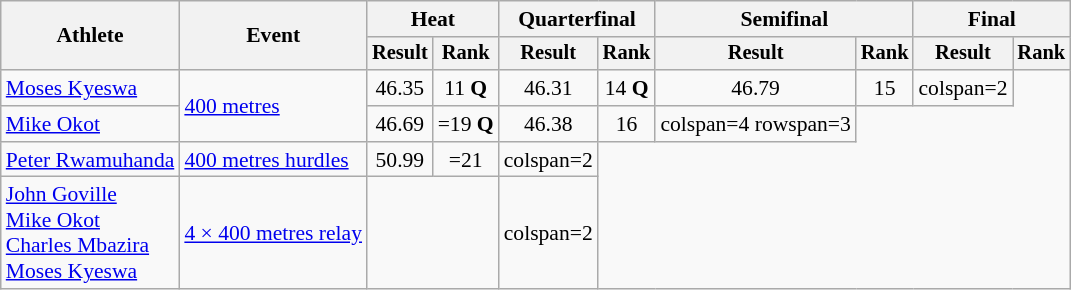<table class=wikitable style=font-size:90%>
<tr>
<th rowspan=2>Athlete</th>
<th rowspan=2>Event</th>
<th colspan=2>Heat</th>
<th colspan=2>Quarterfinal</th>
<th colspan=2>Semifinal</th>
<th colspan=2>Final</th>
</tr>
<tr style=font-size:95%>
<th>Result</th>
<th>Rank</th>
<th>Result</th>
<th>Rank</th>
<th>Result</th>
<th>Rank</th>
<th>Result</th>
<th>Rank</th>
</tr>
<tr align=center>
<td align=left><a href='#'>Moses Kyeswa</a></td>
<td align=left rowspan=2><a href='#'>400 metres</a></td>
<td>46.35</td>
<td>11 <strong>Q</strong></td>
<td>46.31</td>
<td>14 <strong>Q</strong></td>
<td>46.79</td>
<td>15</td>
<td>colspan=2 </td>
</tr>
<tr align=center>
<td align=left><a href='#'>Mike Okot</a></td>
<td>46.69</td>
<td>=19 <strong>Q</strong></td>
<td>46.38</td>
<td>16</td>
<td>colspan=4 rowspan=3 </td>
</tr>
<tr align=center>
<td align=left><a href='#'>Peter Rwamuhanda</a></td>
<td align=left><a href='#'>400 metres hurdles</a></td>
<td>50.99</td>
<td>=21</td>
<td>colspan=2 </td>
</tr>
<tr align=center>
<td align=left><a href='#'>John Goville</a><br><a href='#'>Mike Okot</a><br><a href='#'>Charles Mbazira</a><br><a href='#'>Moses Kyeswa</a></td>
<td align=left><a href='#'>4 × 400 metres relay</a></td>
<td colspan=2></td>
<td>colspan=2 </td>
</tr>
</table>
